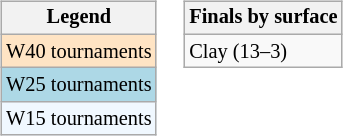<table>
<tr valign=top>
<td><br><table class=wikitable style="font-size:85%">
<tr>
<th>Legend</th>
</tr>
<tr style="background:#ffe4c4;">
<td>W40 tournaments</td>
</tr>
<tr style="background:lightblue;">
<td>W25 tournaments</td>
</tr>
<tr style="background:#f0f8ff;">
<td>W15 tournaments</td>
</tr>
</table>
</td>
<td><br><table class="wikitable" style="font-size:85%;">
<tr>
<th>Finals by surface</th>
</tr>
<tr>
<td>Clay (13–3)</td>
</tr>
</table>
</td>
</tr>
</table>
